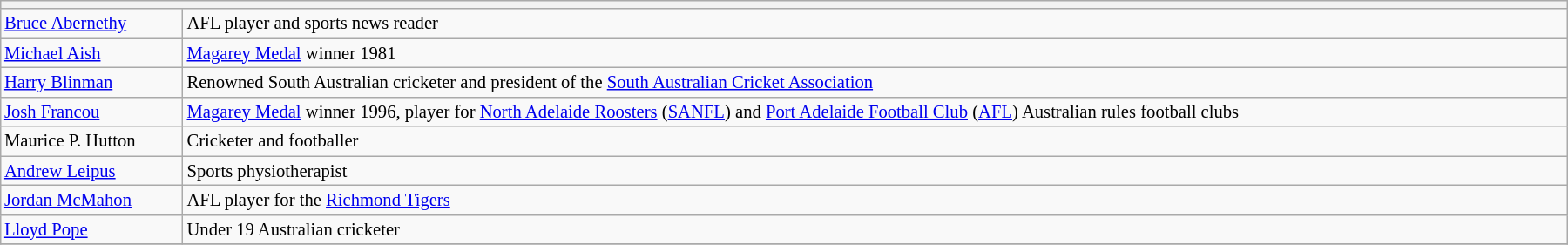<table class="wikitable floatleft mw-collapsible mw-collapsed" border= "1" style= "width:95%; font-size: 86%; float:left; margin-left:2em; margin-right:2em; margin-bottom:2em">
<tr>
<th colspan="2"></th>
</tr>
<tr>
<td><a href='#'>Bruce Abernethy</a></td>
<td>AFL player and sports news reader</td>
</tr>
<tr>
<td><a href='#'>Michael Aish</a></td>
<td><a href='#'>Magarey Medal</a> winner 1981</td>
</tr>
<tr>
<td><a href='#'>Harry Blinman</a></td>
<td>Renowned South Australian cricketer and president of the <a href='#'>South Australian Cricket Association</a></td>
</tr>
<tr>
<td><a href='#'>Josh Francou</a></td>
<td><a href='#'>Magarey Medal</a> winner 1996, player for <a href='#'>North Adelaide Roosters</a> (<a href='#'>SANFL</a>) and <a href='#'>Port Adelaide Football Club</a> (<a href='#'>AFL</a>) Australian rules football clubs</td>
</tr>
<tr>
<td>Maurice P. Hutton</td>
<td>Cricketer and footballer</td>
</tr>
<tr>
<td><a href='#'>Andrew Leipus</a></td>
<td>Sports physiotherapist</td>
</tr>
<tr>
<td><a href='#'>Jordan McMahon</a></td>
<td>AFL player for the <a href='#'>Richmond Tigers</a></td>
</tr>
<tr>
<td><a href='#'>Lloyd Pope</a></td>
<td>Under 19 Australian cricketer</td>
</tr>
<tr>
</tr>
</table>
